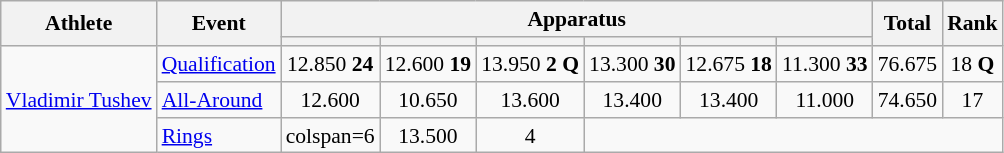<table class="wikitable" style="font-size:90%">
<tr>
<th rowspan=2>Athlete</th>
<th rowspan=2>Event</th>
<th colspan =6>Apparatus</th>
<th rowspan=2>Total</th>
<th rowspan=2>Rank</th>
</tr>
<tr style="font-size:95%">
<th></th>
<th></th>
<th></th>
<th></th>
<th></th>
<th></th>
</tr>
<tr align=center>
<td align=left rowspan=3><a href='#'>Vladimir Tushev</a></td>
<td align=left><a href='#'>Qualification</a></td>
<td>12.850	<strong>24</strong></td>
<td>12.600	<strong>19</strong></td>
<td>13.950	<strong>2 Q</strong></td>
<td>13.300	<strong>30</strong></td>
<td>12.675	<strong>18</strong></td>
<td>11.300	<strong>33</strong></td>
<td>76.675</td>
<td>18 <strong>Q</strong></td>
</tr>
<tr align=center>
<td align=left><a href='#'>All-Around</a></td>
<td>12.600</td>
<td>10.650</td>
<td>13.600</td>
<td>13.400</td>
<td>13.400</td>
<td>11.000</td>
<td>74.650</td>
<td>17</td>
</tr>
<tr align=center>
<td align=left><a href='#'>Rings</a></td>
<td>colspan=6 </td>
<td>13.500</td>
<td>4</td>
</tr>
</table>
